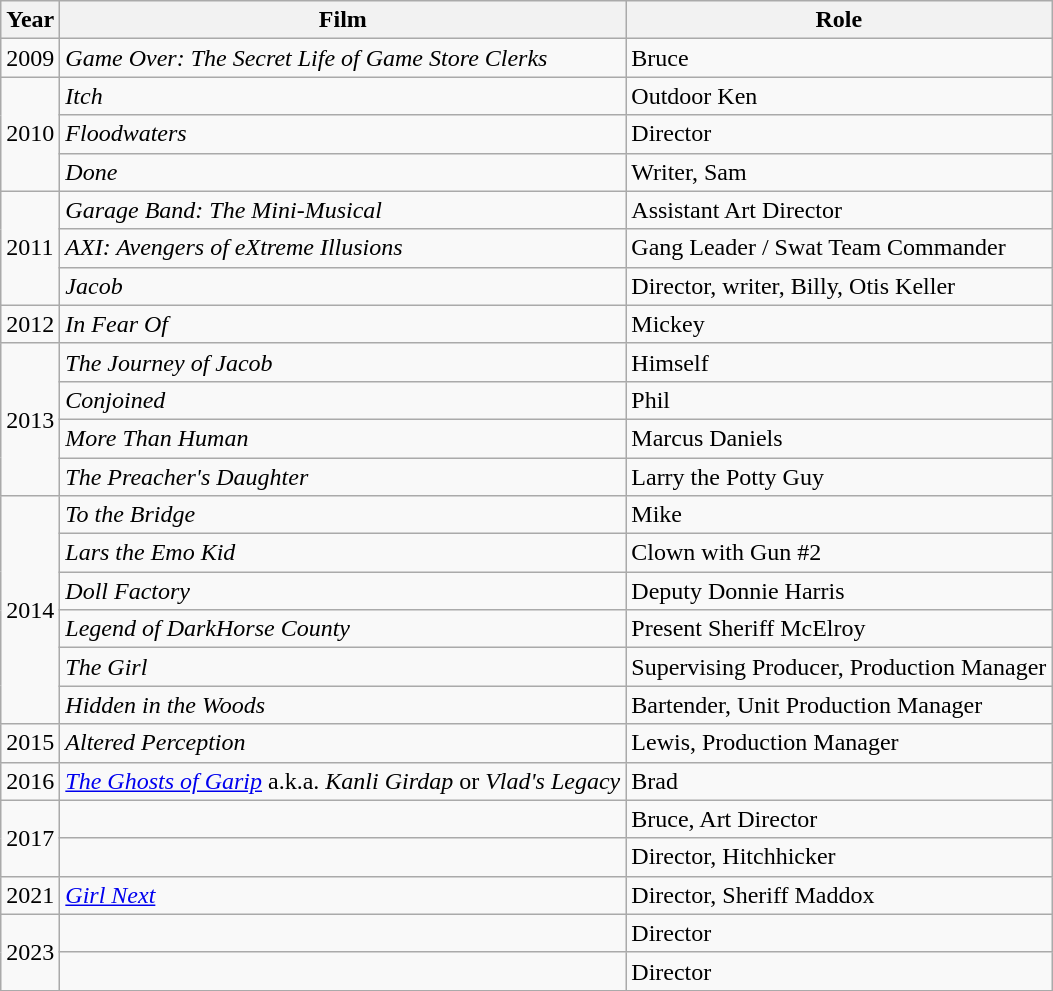<table class="wikitable">
<tr>
<th>Year</th>
<th>Film</th>
<th>Role</th>
</tr>
<tr>
<td>2009</td>
<td><em>Game Over: The Secret Life of Game Store Clerks</em></td>
<td>Bruce</td>
</tr>
<tr>
<td rowspan="3">2010</td>
<td><em>Itch</em></td>
<td>Outdoor Ken</td>
</tr>
<tr>
<td><em>Floodwaters</em></td>
<td>Director</td>
</tr>
<tr>
<td><em>Done</em></td>
<td>Writer, Sam</td>
</tr>
<tr>
<td rowspan="3">2011</td>
<td><em>Garage Band: The Mini-Musical</em></td>
<td>Assistant Art Director</td>
</tr>
<tr>
<td><em>AXI: Avengers of eXtreme Illusions</em></td>
<td>Gang Leader / Swat Team Commander</td>
</tr>
<tr>
<td><em>Jacob</em></td>
<td>Director, writer, Billy, Otis Keller</td>
</tr>
<tr>
<td>2012</td>
<td><em>In Fear Of</em></td>
<td>Mickey</td>
</tr>
<tr>
<td rowspan="4">2013</td>
<td><em>The Journey of Jacob</em></td>
<td>Himself</td>
</tr>
<tr>
<td><em>Conjoined</em></td>
<td>Phil</td>
</tr>
<tr>
<td><em>More Than Human</em></td>
<td>Marcus Daniels</td>
</tr>
<tr>
<td><em>The Preacher's Daughter</em></td>
<td>Larry the Potty Guy</td>
</tr>
<tr>
<td rowspan="6">2014</td>
<td><em>To the Bridge</em></td>
<td>Mike</td>
</tr>
<tr>
<td><em>Lars the Emo Kid</em></td>
<td>Clown with Gun #2</td>
</tr>
<tr>
<td><em>Doll Factory</em></td>
<td>Deputy Donnie Harris</td>
</tr>
<tr>
<td><em>Legend of DarkHorse County</em></td>
<td>Present Sheriff McElroy</td>
</tr>
<tr>
<td><em>The Girl</em></td>
<td>Supervising Producer, Production Manager</td>
</tr>
<tr>
<td><em>Hidden in the Woods</em></td>
<td>Bartender, Unit Production Manager</td>
</tr>
<tr>
<td>2015</td>
<td><em>Altered Perception</em></td>
<td>Lewis, Production Manager</td>
</tr>
<tr>
<td>2016</td>
<td><em><a href='#'>The Ghosts of Garip</a></em> a.k.a. <em>Kanli Girdap</em> or <em>Vlad's Legacy</em></td>
<td>Brad</td>
</tr>
<tr>
<td rowspan="2">2017</td>
<td></td>
<td>Bruce, Art Director</td>
</tr>
<tr>
<td></td>
<td>Director, Hitchhicker</td>
</tr>
<tr>
<td>2021</td>
<td><em><a href='#'>Girl Next</a></em></td>
<td>Director, Sheriff Maddox</td>
</tr>
<tr>
<td rowspan="2">2023</td>
<td></td>
<td>Director</td>
</tr>
<tr>
<td></td>
<td>Director</td>
</tr>
</table>
